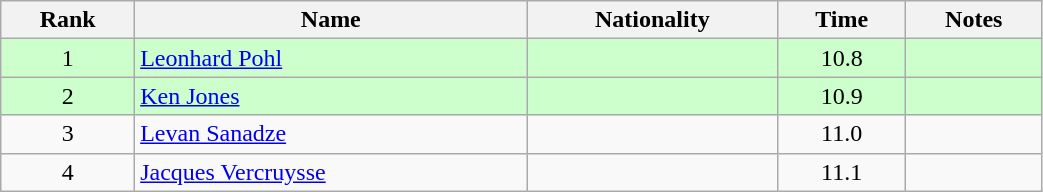<table class="wikitable sortable" style="text-align:center;width: 55%">
<tr>
<th>Rank</th>
<th>Name</th>
<th>Nationality</th>
<th>Time</th>
<th>Notes</th>
</tr>
<tr bgcolor=ccffcc>
<td>1</td>
<td align=left><a href='#'>Leonhard Pohl</a></td>
<td align=left></td>
<td>10.8</td>
<td></td>
</tr>
<tr bgcolor=ccffcc>
<td>2</td>
<td align=left><a href='#'>Ken Jones</a></td>
<td align=left></td>
<td>10.9</td>
<td></td>
</tr>
<tr>
<td>3</td>
<td align=left><a href='#'>Levan Sanadze</a></td>
<td align=left></td>
<td>11.0</td>
<td></td>
</tr>
<tr>
<td>4</td>
<td align=left><a href='#'>Jacques Vercruysse</a></td>
<td align=left></td>
<td>11.1</td>
<td></td>
</tr>
</table>
